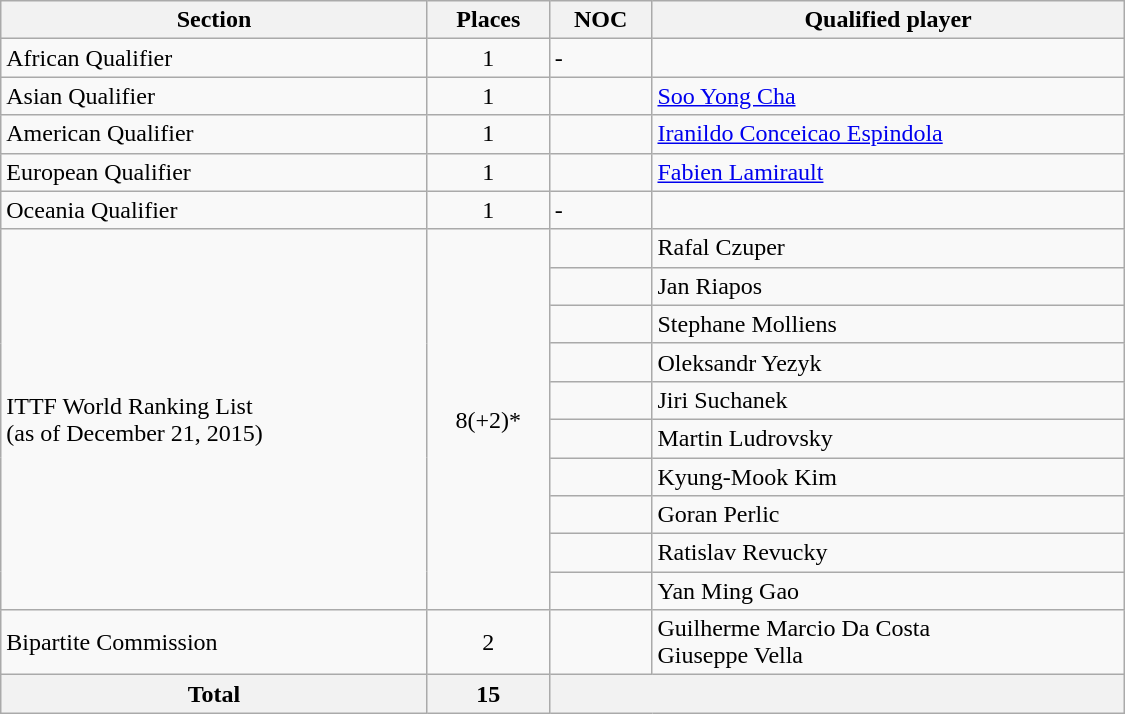<table class="wikitable"  width=750>
<tr>
<th>Section</th>
<th>Places</th>
<th>NOC</th>
<th>Qualified player</th>
</tr>
<tr>
<td>African Qualifier</td>
<td align=center>1</td>
<td>-</td>
<td></td>
</tr>
<tr>
<td>Asian Qualifier</td>
<td align=center>1</td>
<td></td>
<td><a href='#'>Soo Yong Cha</a></td>
</tr>
<tr>
<td>American Qualifier</td>
<td align=center>1</td>
<td></td>
<td><a href='#'>Iranildo Conceicao Espindola</a></td>
</tr>
<tr>
<td>European Qualifier</td>
<td align=center>1</td>
<td></td>
<td><a href='#'>Fabien Lamirault</a></td>
</tr>
<tr>
<td>Oceania Qualifier</td>
<td align=center>1</td>
<td>-</td>
<td></td>
</tr>
<tr>
<td rowspan=10>ITTF World Ranking List<br>(as of December 21, 2015)</td>
<td rowspan=10 align=center>8(+2)*</td>
<td></td>
<td>Rafal Czuper</td>
</tr>
<tr>
<td></td>
<td>Jan Riapos</td>
</tr>
<tr>
<td></td>
<td>Stephane Molliens</td>
</tr>
<tr>
<td></td>
<td>Oleksandr Yezyk</td>
</tr>
<tr>
<td></td>
<td>Jiri Suchanek</td>
</tr>
<tr>
<td></td>
<td>Martin Ludrovsky</td>
</tr>
<tr>
<td></td>
<td>Kyung-Mook Kim</td>
</tr>
<tr>
<td></td>
<td>Goran Perlic</td>
</tr>
<tr>
<td></td>
<td>Ratislav Revucky</td>
</tr>
<tr>
<td></td>
<td>Yan Ming Gao</td>
</tr>
<tr>
<td>Bipartite Commission</td>
<td align=center>2</td>
<td><br></td>
<td>Guilherme Marcio Da Costa<br>Giuseppe Vella</td>
</tr>
<tr>
<th>Total</th>
<th>15</th>
<th colspan=2></th>
</tr>
</table>
